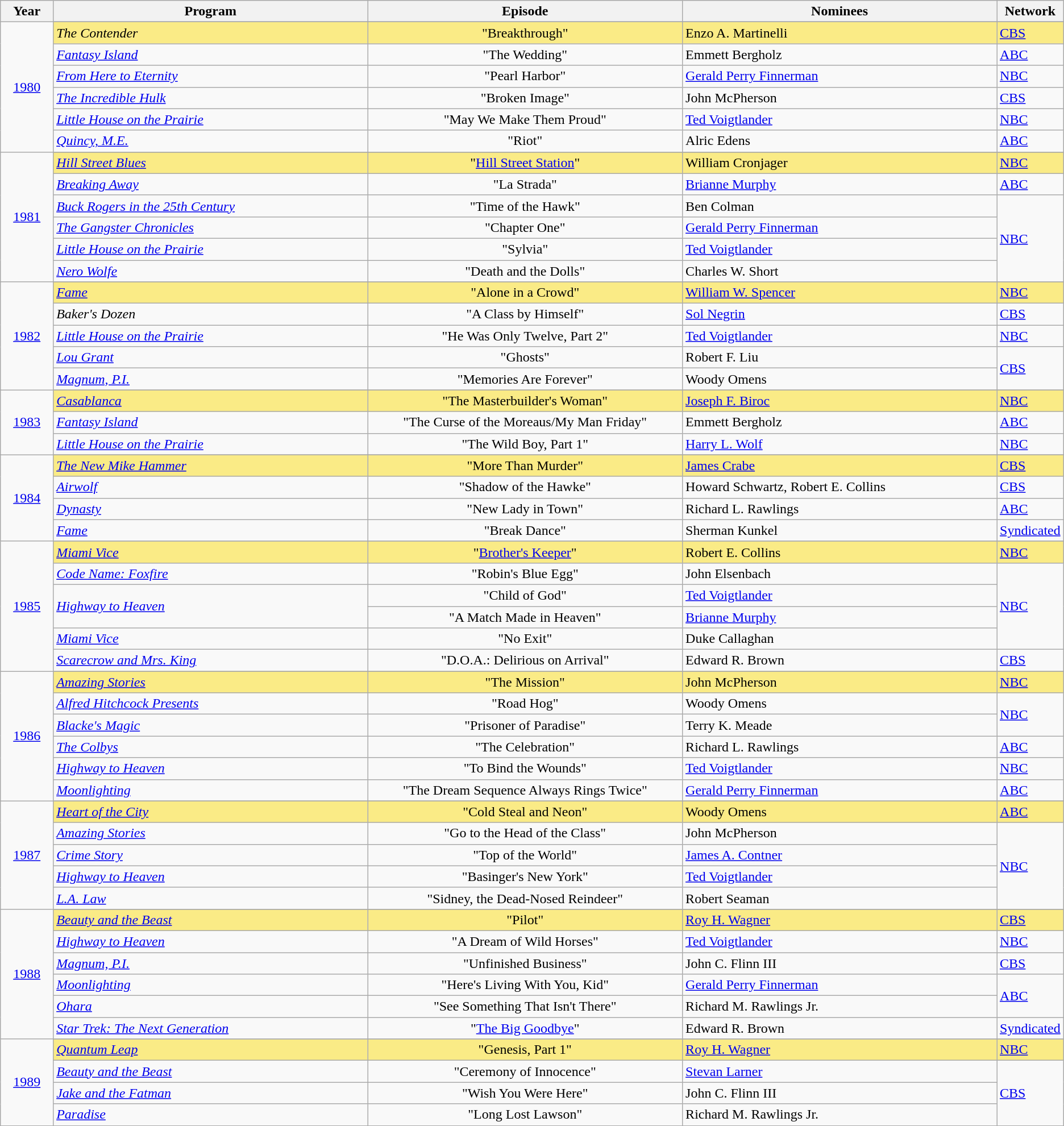<table class="wikitable">
<tr>
<th width="5%">Year</th>
<th width="30%">Program</th>
<th width="30%">Episode</th>
<th width="30%">Nominees</th>
<th width="5%">Network</th>
</tr>
<tr>
<td rowspan="7" align=center><a href='#'>1980</a><br></td>
</tr>
<tr style="background:#FAEB86;">
<td><em>The Contender</em></td>
<td align=center>"Breakthrough"</td>
<td>Enzo A. Martinelli</td>
<td><a href='#'>CBS</a></td>
</tr>
<tr>
<td><em><a href='#'>Fantasy Island</a></em></td>
<td align=center>"The Wedding"</td>
<td>Emmett Bergholz</td>
<td><a href='#'>ABC</a></td>
</tr>
<tr>
<td><em><a href='#'>From Here to Eternity</a></em></td>
<td align=center>"Pearl Harbor"</td>
<td><a href='#'>Gerald Perry Finnerman</a></td>
<td><a href='#'>NBC</a></td>
</tr>
<tr>
<td><em><a href='#'>The Incredible Hulk</a></em></td>
<td align=center>"Broken Image"</td>
<td>John McPherson</td>
<td><a href='#'>CBS</a></td>
</tr>
<tr>
<td><em><a href='#'>Little House on the Prairie</a></em></td>
<td align=center>"May We Make Them Proud"</td>
<td><a href='#'>Ted Voigtlander</a></td>
<td><a href='#'>NBC</a></td>
</tr>
<tr>
<td><em><a href='#'>Quincy, M.E.</a></em></td>
<td align=center>"Riot"</td>
<td>Alric Edens</td>
<td><a href='#'>ABC</a></td>
</tr>
<tr>
<td rowspan="7" align=center><a href='#'>1981</a><br></td>
</tr>
<tr style="background:#FAEB86;">
<td><em><a href='#'>Hill Street Blues</a></em></td>
<td align=center>"<a href='#'>Hill Street Station</a>"</td>
<td>William Cronjager</td>
<td><a href='#'>NBC</a></td>
</tr>
<tr>
<td><em><a href='#'>Breaking Away</a></em></td>
<td align=center>"La Strada"</td>
<td><a href='#'>Brianne Murphy</a></td>
<td><a href='#'>ABC</a></td>
</tr>
<tr>
<td><em><a href='#'>Buck Rogers in the 25th Century</a></em></td>
<td align=center>"Time of the Hawk"</td>
<td>Ben Colman</td>
<td rowspan=4><a href='#'>NBC</a></td>
</tr>
<tr>
<td><em><a href='#'>The Gangster Chronicles</a></em></td>
<td align=center>"Chapter One"</td>
<td><a href='#'>Gerald Perry Finnerman</a></td>
</tr>
<tr>
<td><em><a href='#'>Little House on the Prairie</a></em></td>
<td align=center>"Sylvia"</td>
<td><a href='#'>Ted Voigtlander</a></td>
</tr>
<tr>
<td><em><a href='#'>Nero Wolfe</a></em></td>
<td align=center>"Death and the Dolls"</td>
<td>Charles W. Short</td>
</tr>
<tr>
<td rowspan="6" align=center><a href='#'>1982</a><br></td>
</tr>
<tr style="background:#FAEB86;">
<td><em><a href='#'>Fame</a></em></td>
<td align=center>"Alone in a Crowd"</td>
<td><a href='#'>William W. Spencer</a></td>
<td><a href='#'>NBC</a></td>
</tr>
<tr>
<td><em>Baker's Dozen</em></td>
<td align=center>"A Class by Himself"</td>
<td><a href='#'>Sol Negrin</a></td>
<td><a href='#'>CBS</a></td>
</tr>
<tr>
<td><em><a href='#'>Little House on the Prairie</a></em></td>
<td align=center>"He Was Only Twelve, Part 2"</td>
<td><a href='#'>Ted Voigtlander</a></td>
<td><a href='#'>NBC</a></td>
</tr>
<tr>
<td><em><a href='#'>Lou Grant</a></em></td>
<td align=center>"Ghosts"</td>
<td>Robert F. Liu</td>
<td rowspan=2><a href='#'>CBS</a></td>
</tr>
<tr>
<td><em><a href='#'>Magnum, P.I.</a></em></td>
<td align=center>"Memories Are Forever"</td>
<td>Woody Omens</td>
</tr>
<tr>
<td rowspan="4" align=center><a href='#'>1983</a><br></td>
</tr>
<tr style="background:#FAEB86;">
<td><em><a href='#'>Casablanca</a></em></td>
<td align=center>"The Masterbuilder's Woman"</td>
<td><a href='#'>Joseph F. Biroc</a></td>
<td><a href='#'>NBC</a></td>
</tr>
<tr>
<td><em><a href='#'>Fantasy Island</a></em></td>
<td align=center>"The Curse of the Moreaus/My Man Friday"</td>
<td>Emmett Bergholz</td>
<td><a href='#'>ABC</a></td>
</tr>
<tr>
<td><em><a href='#'>Little House on the Prairie</a></em></td>
<td align=center>"The Wild Boy, Part 1"</td>
<td><a href='#'>Harry L. Wolf</a></td>
<td><a href='#'>NBC</a></td>
</tr>
<tr>
<td rowspan="5" align=center><a href='#'>1984</a><br></td>
</tr>
<tr style="background:#FAEB86;">
<td><em><a href='#'>The New Mike Hammer</a></em></td>
<td align=center>"More Than Murder"</td>
<td><a href='#'>James Crabe</a></td>
<td><a href='#'>CBS</a></td>
</tr>
<tr>
<td><em><a href='#'>Airwolf</a></em></td>
<td align=center>"Shadow of the Hawke"</td>
<td>Howard Schwartz, Robert E. Collins</td>
<td><a href='#'>CBS</a></td>
</tr>
<tr>
<td><em><a href='#'>Dynasty</a></em></td>
<td align=center>"New Lady in Town"</td>
<td>Richard L. Rawlings</td>
<td><a href='#'>ABC</a></td>
</tr>
<tr>
<td><em><a href='#'>Fame</a></em></td>
<td align=center>"Break Dance"</td>
<td>Sherman Kunkel</td>
<td><a href='#'>Syndicated</a></td>
</tr>
<tr>
<td rowspan="7" align=center><a href='#'>1985</a><br></td>
</tr>
<tr style="background:#FAEB86;">
<td><em><a href='#'>Miami Vice</a></em></td>
<td align=center>"<a href='#'>Brother's Keeper</a>"</td>
<td>Robert E. Collins</td>
<td><a href='#'>NBC</a></td>
</tr>
<tr>
<td><em><a href='#'>Code Name: Foxfire</a></em></td>
<td align=center>"Robin's Blue Egg"</td>
<td>John Elsenbach</td>
<td rowspan=4><a href='#'>NBC</a></td>
</tr>
<tr>
<td rowspan=2><em><a href='#'>Highway to Heaven</a></em></td>
<td align=center>"Child of God"</td>
<td><a href='#'>Ted Voigtlander</a></td>
</tr>
<tr>
<td align=center>"A Match Made in Heaven"</td>
<td><a href='#'>Brianne Murphy</a></td>
</tr>
<tr>
<td><em><a href='#'>Miami Vice</a></em></td>
<td align=center>"No Exit"</td>
<td>Duke Callaghan</td>
</tr>
<tr>
<td><em><a href='#'>Scarecrow and Mrs. King</a></em></td>
<td align=center>"D.O.A.: Delirious on Arrival"</td>
<td>Edward R. Brown</td>
<td><a href='#'>CBS</a></td>
</tr>
<tr>
<td rowspan="7" align=center><a href='#'>1986</a><br></td>
</tr>
<tr style="background:#FAEB86;">
<td><em><a href='#'>Amazing Stories</a></em></td>
<td align=center>"The Mission"</td>
<td>John McPherson</td>
<td><a href='#'>NBC</a></td>
</tr>
<tr>
<td><em><a href='#'>Alfred Hitchcock Presents</a></em></td>
<td align=center>"Road Hog"</td>
<td>Woody Omens</td>
<td rowspan=2><a href='#'>NBC</a></td>
</tr>
<tr>
<td><em><a href='#'>Blacke's Magic</a></em></td>
<td align=center>"Prisoner of Paradise"</td>
<td>Terry K. Meade</td>
</tr>
<tr>
<td><em><a href='#'>The Colbys</a></em></td>
<td align=center>"The Celebration"</td>
<td>Richard L. Rawlings</td>
<td><a href='#'>ABC</a></td>
</tr>
<tr>
<td><em><a href='#'>Highway to Heaven</a></em></td>
<td align=center>"To Bind the Wounds"</td>
<td><a href='#'>Ted Voigtlander</a></td>
<td><a href='#'>NBC</a></td>
</tr>
<tr>
<td><em><a href='#'>Moonlighting</a></em></td>
<td align=center>"The Dream Sequence Always Rings Twice"</td>
<td><a href='#'>Gerald Perry Finnerman</a></td>
<td><a href='#'>ABC</a></td>
</tr>
<tr>
<td rowspan="6" align=center><a href='#'>1987</a><br></td>
</tr>
<tr style="background:#FAEB86;">
<td><em><a href='#'>Heart of the City</a></em></td>
<td align=center>"Cold Steal and Neon"</td>
<td>Woody Omens</td>
<td><a href='#'>ABC</a></td>
</tr>
<tr>
<td><em><a href='#'>Amazing Stories</a></em></td>
<td align=center>"Go to the Head of the Class"</td>
<td>John McPherson</td>
<td rowspan=4><a href='#'>NBC</a></td>
</tr>
<tr>
<td><em><a href='#'>Crime Story</a></em></td>
<td align=center>"Top of the World"</td>
<td><a href='#'>James A. Contner</a></td>
</tr>
<tr>
<td><em><a href='#'>Highway to Heaven</a></em></td>
<td align=center>"Basinger's New York"</td>
<td><a href='#'>Ted Voigtlander</a></td>
</tr>
<tr>
<td><em><a href='#'>L.A. Law</a></em></td>
<td align=center>"Sidney, the Dead-Nosed Reindeer"</td>
<td>Robert Seaman</td>
</tr>
<tr>
<td rowspan="7" align=center><a href='#'>1988</a><br></td>
</tr>
<tr style="background:#FAEB86;">
<td><em><a href='#'>Beauty and the Beast</a></em></td>
<td align=center>"Pilot"</td>
<td><a href='#'>Roy H. Wagner</a></td>
<td><a href='#'>CBS</a></td>
</tr>
<tr>
<td><em><a href='#'>Highway to Heaven</a></em></td>
<td align=center>"A Dream of Wild Horses"</td>
<td><a href='#'>Ted Voigtlander</a></td>
<td><a href='#'>NBC</a></td>
</tr>
<tr>
<td><em><a href='#'>Magnum, P.I.</a></em></td>
<td align=center>"Unfinished Business"</td>
<td>John C. Flinn III</td>
<td><a href='#'>CBS</a></td>
</tr>
<tr>
<td><em><a href='#'>Moonlighting</a></em></td>
<td align=center>"Here's Living With You, Kid"</td>
<td><a href='#'>Gerald Perry Finnerman</a></td>
<td rowspan=2><a href='#'>ABC</a></td>
</tr>
<tr>
<td><em><a href='#'>Ohara</a></em></td>
<td align=center>"See Something That Isn't There"</td>
<td>Richard M. Rawlings Jr.</td>
</tr>
<tr>
<td><em><a href='#'>Star Trek: The Next Generation</a></em></td>
<td align=center>"<a href='#'>The Big Goodbye</a>"</td>
<td>Edward R. Brown</td>
<td><a href='#'>Syndicated</a></td>
</tr>
<tr>
<td rowspan="5" align=center><a href='#'>1989</a><br></td>
</tr>
<tr style="background:#FAEB86;">
<td><em><a href='#'>Quantum Leap</a></em></td>
<td align=center>"Genesis, Part 1"</td>
<td><a href='#'>Roy H. Wagner</a></td>
<td><a href='#'>NBC</a></td>
</tr>
<tr>
<td><em><a href='#'>Beauty and the Beast</a></em></td>
<td align=center>"Ceremony of Innocence"</td>
<td><a href='#'>Stevan Larner</a></td>
<td rowspan=3><a href='#'>CBS</a></td>
</tr>
<tr>
<td><em><a href='#'>Jake and the Fatman</a></em></td>
<td align=center>"Wish You Were Here"</td>
<td>John C. Flinn III</td>
</tr>
<tr>
<td><em><a href='#'>Paradise</a></em></td>
<td align=center>"Long Lost Lawson"</td>
<td>Richard M. Rawlings Jr.</td>
</tr>
<tr>
</tr>
</table>
